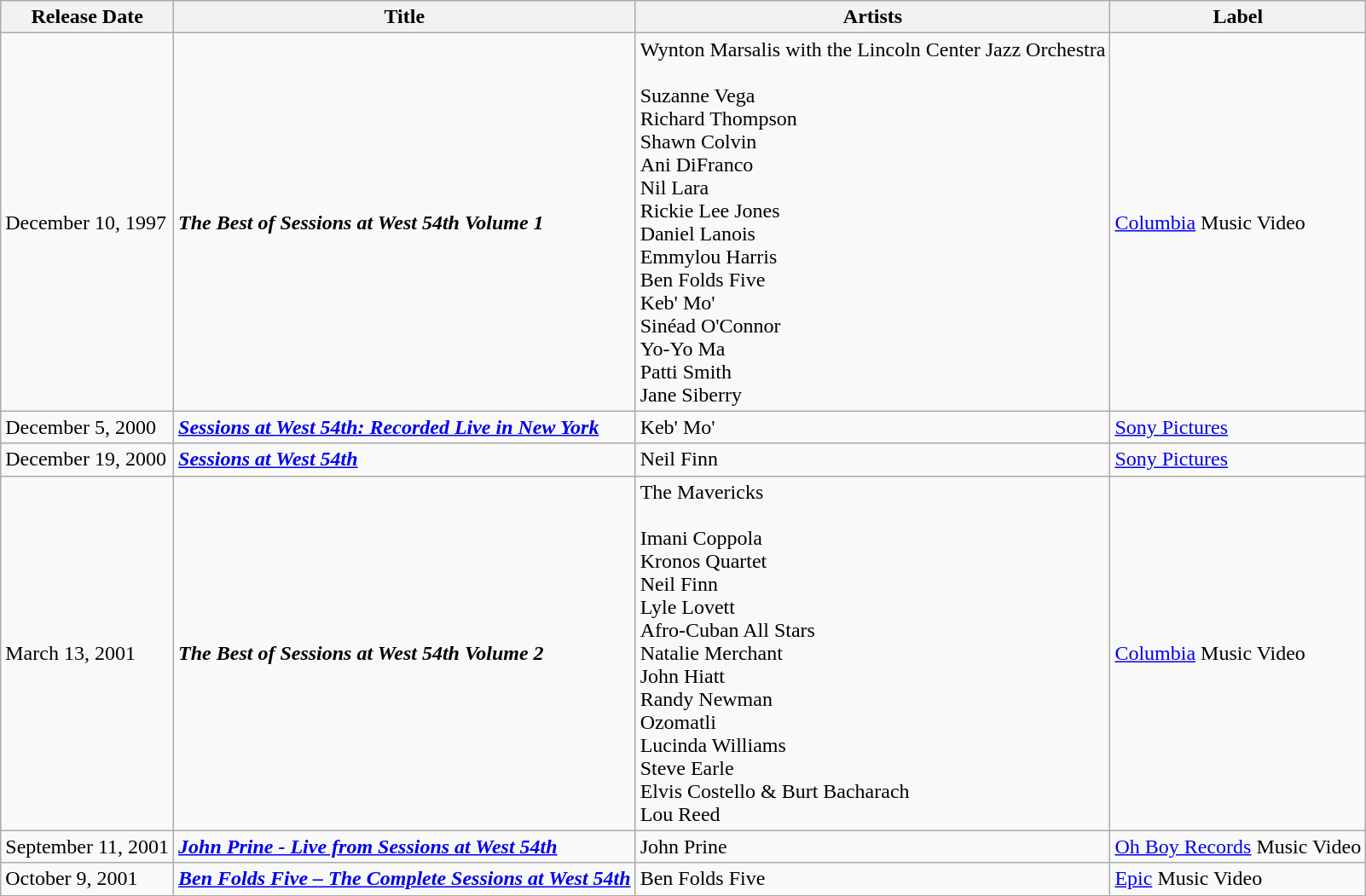<table class="wikitable">
<tr>
<th>Release Date</th>
<th>Title</th>
<th>Artists</th>
<th>Label</th>
</tr>
<tr>
<td>December 10, 1997</td>
<td><strong><em>The Best of Sessions at West 54th Volume 1</em></strong></td>
<td>Wynton Marsalis with the Lincoln Center Jazz Orchestra<br><br>Suzanne Vega<br>
Richard Thompson <br>
Shawn Colvin <br>
Ani DiFranco <br>
Nil Lara <br>
Rickie Lee Jones <br>
Daniel Lanois <br>
Emmylou Harris <br>
Ben Folds Five <br>
Keb' Mo' <br>
Sinéad O'Connor <br>
Yo-Yo Ma <br>
Patti Smith <br>
Jane Siberry <br></td>
<td><a href='#'>Columbia</a> Music Video</td>
</tr>
<tr>
<td>December 5, 2000</td>
<td><strong><em><a href='#'>Sessions at West 54th: Recorded Live in New York</a></em></strong></td>
<td>Keb' Mo'</td>
<td><a href='#'>Sony Pictures</a></td>
</tr>
<tr>
<td>December 19, 2000</td>
<td><strong><em><a href='#'>Sessions at West 54th</a></em></strong></td>
<td>Neil Finn</td>
<td><a href='#'>Sony Pictures</a></td>
</tr>
<tr>
<td>March 13, 2001</td>
<td><strong><em>The Best of Sessions at West 54th Volume 2</em></strong></td>
<td>The Mavericks <br><br>Imani Coppola <br>
Kronos Quartet <br>
Neil Finn <br>
Lyle Lovett <br>
Afro-Cuban All Stars <br>
Natalie Merchant <br>
John Hiatt <br>
Randy Newman <br>
Ozomatli <br>
Lucinda Williams <br>
Steve Earle <br>
Elvis Costello & Burt Bacharach <br>
Lou Reed</td>
<td><a href='#'>Columbia</a> Music Video</td>
</tr>
<tr>
<td>September 11, 2001</td>
<td><strong><em><a href='#'>John Prine - Live from Sessions at West 54th</a></em></strong></td>
<td>John Prine</td>
<td><a href='#'>Oh Boy Records</a> Music Video</td>
</tr>
<tr>
<td>October 9, 2001</td>
<td><strong><em><a href='#'>Ben Folds Five – The Complete Sessions at West 54th</a></em></strong></td>
<td>Ben Folds Five</td>
<td><a href='#'>Epic</a> Music Video</td>
</tr>
</table>
